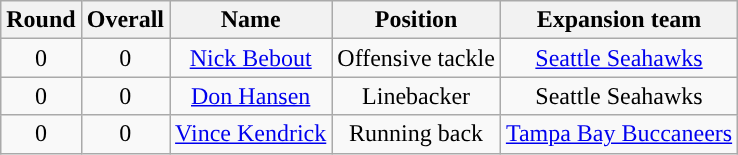<table class="wikitable" style="text-align:center">
<tr>
<th>Round</th>
<th>Overall</th>
<th>Name</th>
<th>Position</th>
<th>Expansion team</th>
</tr>
<tr>
<td>0</td>
<td>0</td>
<td><a href='#'>Nick Bebout</a></td>
<td>Offensive tackle</td>
<td><a href='#'>Seattle Seahawks</a></td>
</tr>
<tr>
<td>0</td>
<td>0</td>
<td><a href='#'>Don Hansen</a></td>
<td>Linebacker</td>
<td>Seattle Seahawks</td>
</tr>
<tr>
<td>0</td>
<td>0</td>
<td><a href='#'>Vince Kendrick</a></td>
<td>Running back</td>
<td><a href='#'>Tampa Bay Buccaneers</a></td>
</tr>
</table>
